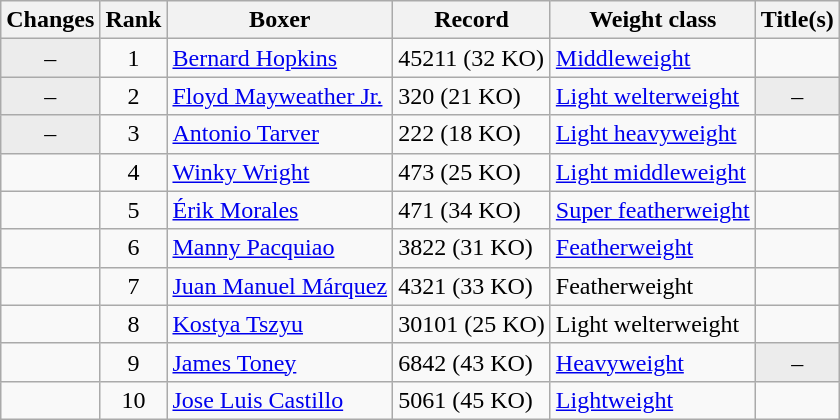<table class="wikitable ">
<tr>
<th>Changes</th>
<th>Rank</th>
<th>Boxer</th>
<th>Record</th>
<th>Weight class</th>
<th>Title(s)</th>
</tr>
<tr>
<td align=center bgcolor=#ECECEC>–</td>
<td align=center>1</td>
<td><a href='#'>Bernard Hopkins</a></td>
<td>45211 (32 KO)</td>
<td><a href='#'>Middleweight</a></td>
<td></td>
</tr>
<tr>
<td align=center bgcolor=#ECECEC>–</td>
<td align=center>2</td>
<td><a href='#'>Floyd Mayweather Jr.</a></td>
<td>320 (21 KO)</td>
<td><a href='#'>Light welterweight</a></td>
<td align=center bgcolor=#ECECEC data-sort-value="Z">–</td>
</tr>
<tr>
<td align=center bgcolor=#ECECEC>–</td>
<td align=center>3</td>
<td><a href='#'>Antonio Tarver</a></td>
<td>222 (18 KO)</td>
<td><a href='#'>Light heavyweight</a></td>
<td></td>
</tr>
<tr>
<td align=center></td>
<td align=center>4</td>
<td><a href='#'>Winky Wright</a></td>
<td>473 (25 KO)</td>
<td><a href='#'>Light middleweight</a></td>
<td></td>
</tr>
<tr>
<td align=center></td>
<td align=center>5</td>
<td><a href='#'>Érik Morales</a></td>
<td>471 (34 KO)</td>
<td><a href='#'>Super featherweight</a></td>
<td></td>
</tr>
<tr>
<td align=center></td>
<td align=center>6</td>
<td><a href='#'>Manny Pacquiao</a></td>
<td>3822 (31 KO)</td>
<td><a href='#'>Featherweight</a></td>
<td></td>
</tr>
<tr>
<td align=center></td>
<td align=center>7</td>
<td><a href='#'>Juan Manuel Márquez</a></td>
<td>4321 (33 KO)</td>
<td>Featherweight</td>
<td></td>
</tr>
<tr>
<td align=center></td>
<td align=center>8</td>
<td><a href='#'>Kostya Tszyu</a></td>
<td>30101 (25 KO)</td>
<td>Light welterweight</td>
<td></td>
</tr>
<tr>
<td align=center></td>
<td align=center>9</td>
<td><a href='#'>James Toney</a></td>
<td>6842 (43 KO)</td>
<td><a href='#'>Heavyweight</a></td>
<td align=center bgcolor=#ECECEC data-sort-value="Z">–</td>
</tr>
<tr>
<td align=center></td>
<td align=center>10</td>
<td><a href='#'>Jose Luis Castillo</a></td>
<td>5061 (45 KO)</td>
<td><a href='#'>Lightweight</a></td>
<td></td>
</tr>
</table>
